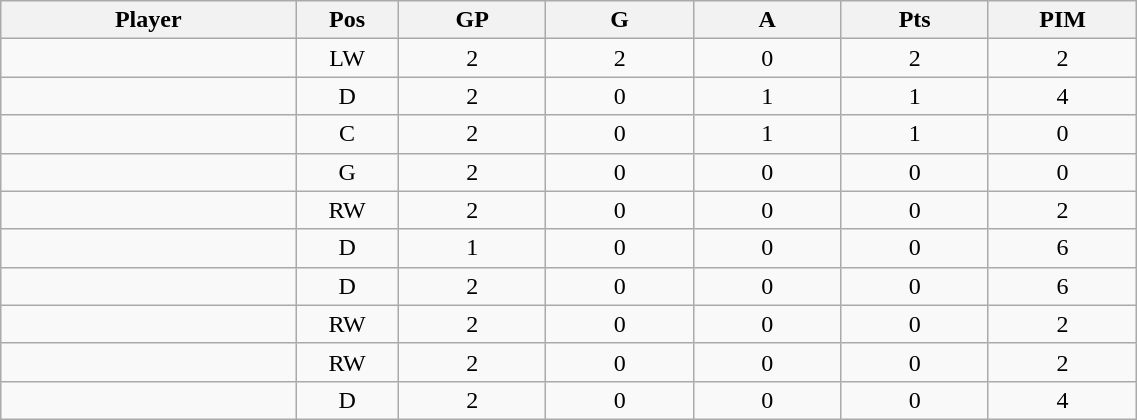<table class="wikitable sortable" width="60%">
<tr ALIGN="center">
<th bgcolor="#DDDDFF" width="10%">Player</th>
<th bgcolor="#DDDDFF" width="3%" title="Position">Pos</th>
<th bgcolor="#DDDDFF" width="5%" title="Games played">GP</th>
<th bgcolor="#DDDDFF" width="5%" title="Goals">G</th>
<th bgcolor="#DDDDFF" width="5%" title="Assists">A</th>
<th bgcolor="#DDDDFF" width="5%" title="Points">Pts</th>
<th bgcolor="#DDDDFF" width="5%" title="Penalties in Minutes">PIM</th>
</tr>
<tr align="center">
<td align="right"></td>
<td>LW</td>
<td>2</td>
<td>2</td>
<td>0</td>
<td>2</td>
<td>2</td>
</tr>
<tr align="center">
<td align="right"></td>
<td>D</td>
<td>2</td>
<td>0</td>
<td>1</td>
<td>1</td>
<td>4</td>
</tr>
<tr align="center">
<td align="right"></td>
<td>C</td>
<td>2</td>
<td>0</td>
<td>1</td>
<td>1</td>
<td>0</td>
</tr>
<tr align="center">
<td align="right"></td>
<td>G</td>
<td>2</td>
<td>0</td>
<td>0</td>
<td>0</td>
<td>0</td>
</tr>
<tr align="center">
<td align="right"></td>
<td>RW</td>
<td>2</td>
<td>0</td>
<td>0</td>
<td>0</td>
<td>2</td>
</tr>
<tr align="center">
<td align="right"></td>
<td>D</td>
<td>1</td>
<td>0</td>
<td>0</td>
<td>0</td>
<td>6</td>
</tr>
<tr align="center">
<td align="right"></td>
<td>D</td>
<td>2</td>
<td>0</td>
<td>0</td>
<td>0</td>
<td>6</td>
</tr>
<tr align="center">
<td align="right"></td>
<td>RW</td>
<td>2</td>
<td>0</td>
<td>0</td>
<td>0</td>
<td>2</td>
</tr>
<tr align="center">
<td align="right"></td>
<td>RW</td>
<td>2</td>
<td>0</td>
<td>0</td>
<td>0</td>
<td>2</td>
</tr>
<tr align="center">
<td align="right"></td>
<td>D</td>
<td>2</td>
<td>0</td>
<td>0</td>
<td>0</td>
<td>4</td>
</tr>
</table>
